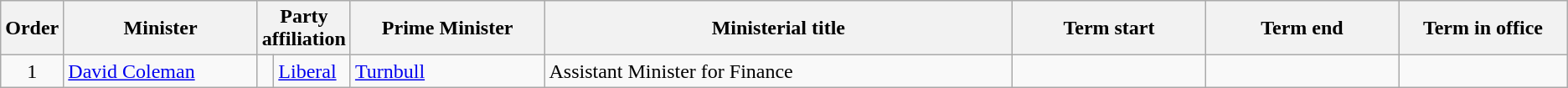<table class="wikitable">
<tr>
<th width=5 bgcolor="#CCCCCC">Order</th>
<th width=150 bgcolor="#CCCCCC">Minister</th>
<th width=75 colspan="2" bgcolor="#CCCCCC">Party affiliation</th>
<th width=150 bgcolor="#CCCCCC">Prime Minister</th>
<th width=375 bgcolor="#CCCCCC">Ministerial title</th>
<th width=150 bgcolor="#CCCCCC">Term start</th>
<th width=150 bgcolor="#CCCCCC">Term end</th>
<th width=130 bgcolor="#CCCCCC">Term in office</th>
</tr>
<tr>
<td align=center>1</td>
<td><a href='#'>David Coleman</a></td>
<td> </td>
<td><a href='#'>Liberal</a></td>
<td><a href='#'>Turnbull</a></td>
<td>Assistant Minister for Finance</td>
<td align=center></td>
<td align=center></td>
<td align=right></td>
</tr>
</table>
